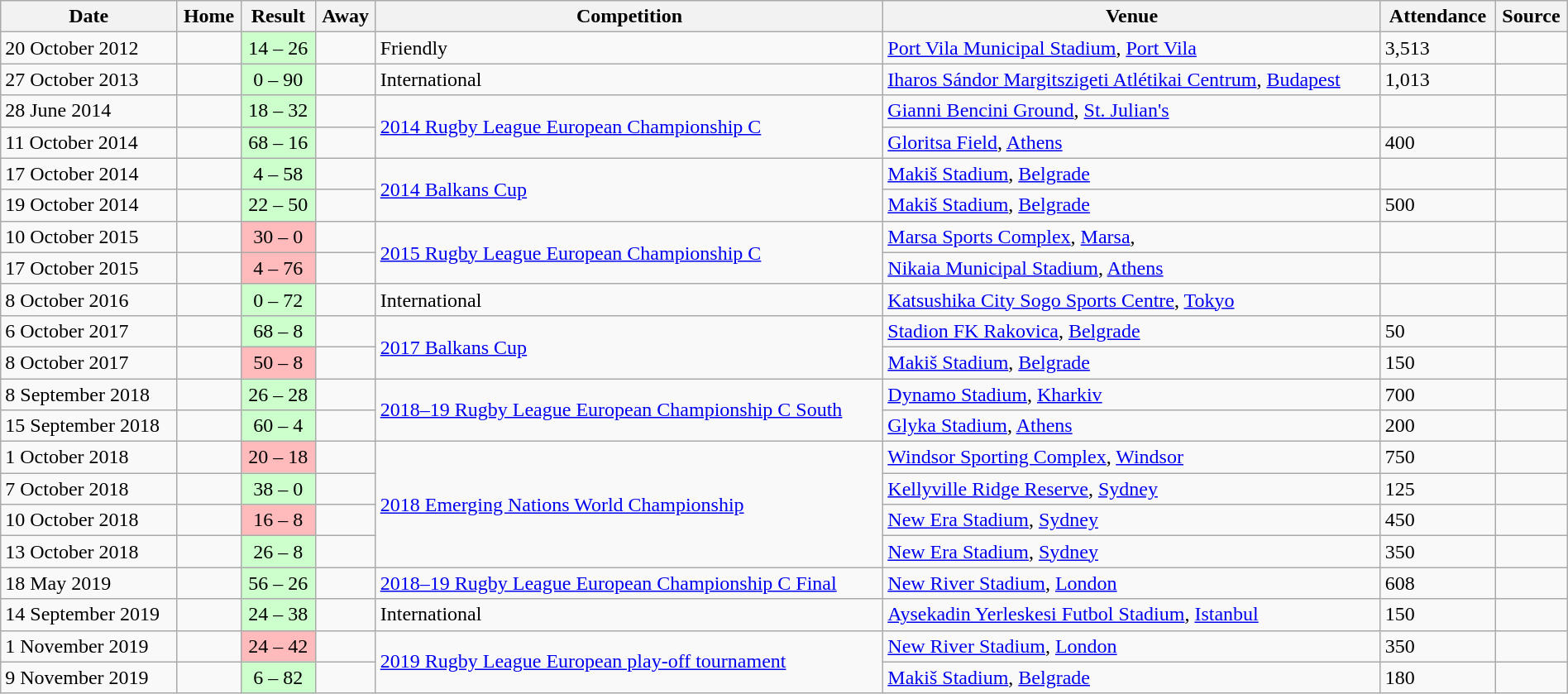<table class="wikitable" width=100%>
<tr>
<th>Date</th>
<th>Home</th>
<th>Result</th>
<th>Away</th>
<th>Competition</th>
<th>Venue</th>
<th>Attendance</th>
<th>Source</th>
</tr>
<tr>
<td>20 October 2012</td>
<td></td>
<td style="text-align: center; background: #CCFFCC;">14 – 26</td>
<td></td>
<td>Friendly</td>
<td><a href='#'>Port Vila Municipal Stadium</a>, <a href='#'>Port Vila</a></td>
<td>3,513</td>
<td></td>
</tr>
<tr>
<td>27 October 2013</td>
<td></td>
<td style="text-align: center; background: #CCFFCC;">0 – 90</td>
<td></td>
<td>International</td>
<td><a href='#'>Iharos Sándor Margitszigeti Atlétikai Centrum</a>, <a href='#'>Budapest</a></td>
<td>1,013</td>
<td></td>
</tr>
<tr>
<td>28 June 2014</td>
<td></td>
<td style="text-align: center; background: #CCFFCC;">18 – 32</td>
<td></td>
<td rowspan="2"><a href='#'>2014 Rugby League European Championship C</a></td>
<td><a href='#'>Gianni Bencini Ground</a>, <a href='#'>St. Julian's</a></td>
<td></td>
<td></td>
</tr>
<tr>
<td>11 October 2014</td>
<td></td>
<td style="text-align: center; background: #CCFFCC;">68 – 16</td>
<td></td>
<td><a href='#'>Gloritsa Field</a>, <a href='#'>Athens</a></td>
<td>400</td>
<td></td>
</tr>
<tr>
<td>17 October 2014</td>
<td></td>
<td style="text-align: center; background: #CCFFCC;">4 – 58</td>
<td></td>
<td rowspan="2"><a href='#'>2014 Balkans Cup</a></td>
<td><a href='#'>Makiš Stadium</a>, <a href='#'>Belgrade</a></td>
<td></td>
<td></td>
</tr>
<tr>
<td>19 October 2014</td>
<td></td>
<td style="text-align: center; background: #CCFFCC;">22 – 50</td>
<td></td>
<td><a href='#'>Makiš Stadium</a>, <a href='#'>Belgrade</a></td>
<td>500</td>
<td></td>
</tr>
<tr>
<td>10 October 2015</td>
<td></td>
<td style="text-align: center; background: #FFBBBB;">30 – 0</td>
<td></td>
<td rowspan="2"><a href='#'>2015 Rugby League European Championship C</a></td>
<td><a href='#'>Marsa Sports Complex</a>, <a href='#'>Marsa</a>,</td>
<td></td>
<td></td>
</tr>
<tr>
<td>17 October 2015</td>
<td></td>
<td style="text-align: center; background: #FFBBBB;">4 – 76</td>
<td></td>
<td><a href='#'>Nikaia Municipal Stadium</a>, <a href='#'>Athens</a></td>
<td></td>
<td></td>
</tr>
<tr>
<td>8 October 2016</td>
<td></td>
<td style="text-align: center; background: #CCFFCC;">0 – 72</td>
<td></td>
<td>International</td>
<td><a href='#'>Katsushika City Sogo Sports Centre</a>, <a href='#'>Tokyo</a></td>
<td></td>
<td></td>
</tr>
<tr>
<td>6 October 2017</td>
<td></td>
<td style="text-align: center; background: #CCFFCC;">68 – 8</td>
<td></td>
<td rowspan="2"><a href='#'>2017 Balkans Cup</a></td>
<td><a href='#'>Stadion FK Rakovica</a>, <a href='#'>Belgrade</a></td>
<td>50</td>
<td></td>
</tr>
<tr>
<td>8 October 2017</td>
<td></td>
<td style="text-align: center; background: #FFBBBB;">50 – 8</td>
<td></td>
<td><a href='#'>Makiš Stadium</a>, <a href='#'>Belgrade</a></td>
<td>150</td>
<td></td>
</tr>
<tr>
<td>8 September 2018</td>
<td></td>
<td style="text-align: center; background: #CCFFCC;">26 – 28</td>
<td></td>
<td rowspan="2"><a href='#'>2018–19 Rugby League European Championship C South</a></td>
<td><a href='#'>Dynamo Stadium</a>, <a href='#'>Kharkiv</a></td>
<td>700</td>
<td></td>
</tr>
<tr>
<td>15 September 2018</td>
<td></td>
<td style="text-align: center; background: #CCFFCC;">60 – 4</td>
<td></td>
<td><a href='#'>Glyka Stadium</a>, <a href='#'>Athens</a></td>
<td>200</td>
<td></td>
</tr>
<tr>
<td>1 October 2018</td>
<td></td>
<td style="text-align: center; background: #FFBBBB;">20 – 18</td>
<td></td>
<td rowspan="4"><a href='#'>2018 Emerging Nations World Championship</a></td>
<td><a href='#'>Windsor Sporting Complex</a>, <a href='#'>Windsor</a></td>
<td>750</td>
<td></td>
</tr>
<tr>
<td>7 October 2018</td>
<td></td>
<td style="text-align: center; background: #CCFFCC;">38 – 0</td>
<td></td>
<td><a href='#'>Kellyville Ridge Reserve</a>, <a href='#'>Sydney</a></td>
<td>125</td>
<td></td>
</tr>
<tr>
<td>10 October 2018</td>
<td></td>
<td style="text-align: center; background: #FFBBBB;">16 – 8</td>
<td></td>
<td><a href='#'>New Era Stadium</a>, <a href='#'>Sydney</a></td>
<td>450</td>
<td></td>
</tr>
<tr>
<td>13 October 2018</td>
<td></td>
<td style="text-align: center; background: #CCFFCC;">26 – 8</td>
<td></td>
<td><a href='#'>New Era Stadium</a>, <a href='#'>Sydney</a></td>
<td>350</td>
<td></td>
</tr>
<tr>
<td>18 May 2019</td>
<td></td>
<td style="text-align: center; background: #CCFFCC;">56 – 26</td>
<td></td>
<td><a href='#'>2018–19 Rugby League European Championship C Final</a></td>
<td><a href='#'>New River Stadium</a>, <a href='#'>London</a></td>
<td>608</td>
<td></td>
</tr>
<tr>
<td>14 September 2019</td>
<td></td>
<td style="text-align: center; background: #CCFFCC;">24 – 38</td>
<td></td>
<td>International</td>
<td><a href='#'>Aysekadin Yerleskesi Futbol Stadium</a>, <a href='#'>Istanbul</a></td>
<td>150</td>
<td></td>
</tr>
<tr>
<td>1 November 2019</td>
<td></td>
<td style="text-align: center; background: #FFBBBB;">24 – 42</td>
<td></td>
<td rowspan="2"><a href='#'>2019 Rugby League European play-off tournament</a></td>
<td><a href='#'>New River Stadium</a>, <a href='#'>London</a></td>
<td>350</td>
<td></td>
</tr>
<tr>
<td>9 November 2019</td>
<td></td>
<td style="text-align: center; background: #CCFFCC;">6 – 82</td>
<td></td>
<td><a href='#'>Makiš Stadium</a>, <a href='#'>Belgrade</a></td>
<td>180</td>
<td></td>
</tr>
</table>
